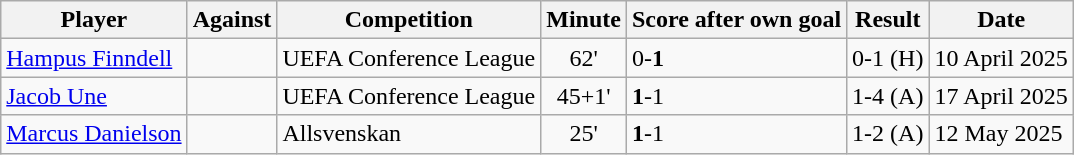<table class="wikitable sortable">
<tr>
<th>Player</th>
<th>Against</th>
<th>Competition</th>
<th>Minute</th>
<th style="text-align:center">Score after own goal</th>
<th style="text-align:center">Result</th>
<th>Date</th>
</tr>
<tr>
<td> <a href='#'>Hampus Finndell</a></td>
<td></td>
<td>UEFA Conference League</td>
<td style="text-align:center">62'</td>
<td>0-<strong>1</strong></td>
<td>0-1 (H)</td>
<td>10 April 2025</td>
</tr>
<tr>
<td> <a href='#'>Jacob Une</a></td>
<td></td>
<td>UEFA Conference League</td>
<td style="text-align:center">45+1'</td>
<td><strong>1</strong>-1</td>
<td>1-4 (A)</td>
<td>17 April 2025</td>
</tr>
<tr>
<td> <a href='#'>Marcus Danielson</a></td>
<td></td>
<td>Allsvenskan</td>
<td style="text-align:center">25'</td>
<td><strong>1</strong>-1</td>
<td>1-2 (A)</td>
<td>12 May 2025</td>
</tr>
</table>
